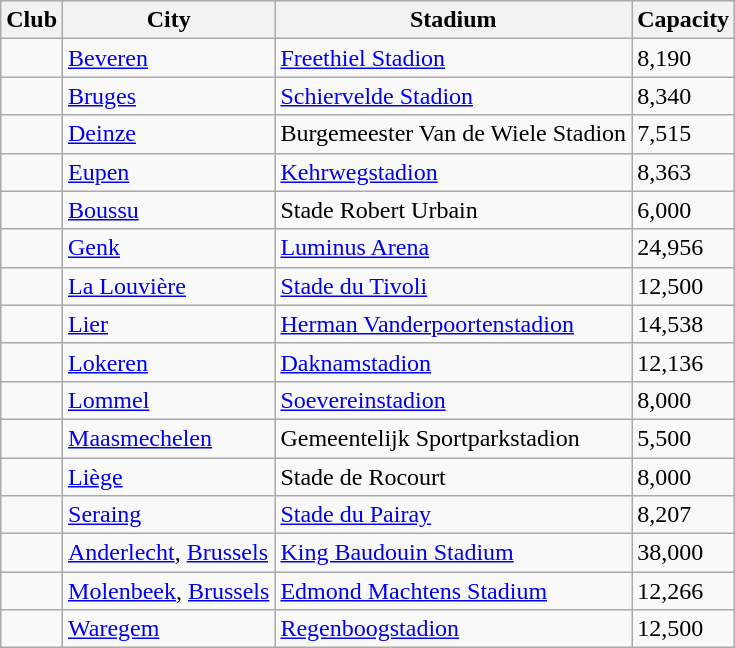<table class="wikitable sortable">
<tr>
<th>Club</th>
<th>City</th>
<th>Stadium</th>
<th>Capacity</th>
</tr>
<tr>
<td></td>
<td><a href='#'>Beveren</a></td>
<td><a href='#'>Freethiel Stadion</a></td>
<td>8,190</td>
</tr>
<tr>
<td></td>
<td><a href='#'>Bruges</a></td>
<td><a href='#'>Schiervelde Stadion</a></td>
<td>8,340</td>
</tr>
<tr>
<td></td>
<td><a href='#'>Deinze</a></td>
<td>Burgemeester Van de Wiele Stadion</td>
<td>7,515</td>
</tr>
<tr>
<td></td>
<td><a href='#'>Eupen</a></td>
<td><a href='#'>Kehrwegstadion</a></td>
<td>8,363</td>
</tr>
<tr>
<td></td>
<td><a href='#'>Boussu</a></td>
<td>Stade Robert Urbain</td>
<td>6,000</td>
</tr>
<tr>
<td></td>
<td><a href='#'>Genk</a></td>
<td><a href='#'>Luminus Arena</a></td>
<td>24,956</td>
</tr>
<tr>
<td></td>
<td><a href='#'>La Louvière</a></td>
<td><a href='#'>Stade du Tivoli</a></td>
<td>12,500</td>
</tr>
<tr>
<td></td>
<td><a href='#'>Lier</a></td>
<td><a href='#'>Herman Vanderpoortenstadion</a></td>
<td>14,538</td>
</tr>
<tr>
<td></td>
<td><a href='#'>Lokeren</a></td>
<td><a href='#'>Daknamstadion</a></td>
<td>12,136</td>
</tr>
<tr>
<td></td>
<td><a href='#'>Lommel</a></td>
<td><a href='#'>Soevereinstadion</a></td>
<td>8,000</td>
</tr>
<tr>
<td></td>
<td><a href='#'>Maasmechelen</a></td>
<td>Gemeentelijk Sportparkstadion</td>
<td>5,500</td>
</tr>
<tr>
<td></td>
<td><a href='#'>Liège</a></td>
<td>Stade de Rocourt</td>
<td>8,000</td>
</tr>
<tr>
<td></td>
<td><a href='#'>Seraing</a></td>
<td><a href='#'>Stade du Pairay</a></td>
<td>8,207</td>
</tr>
<tr>
<td></td>
<td><a href='#'>Anderlecht</a>, <a href='#'>Brussels</a></td>
<td><a href='#'>King Baudouin Stadium</a></td>
<td>38,000</td>
</tr>
<tr>
<td></td>
<td><a href='#'>Molenbeek</a>, <a href='#'>Brussels</a></td>
<td><a href='#'>Edmond Machtens Stadium</a></td>
<td>12,266</td>
</tr>
<tr>
<td></td>
<td><a href='#'>Waregem</a></td>
<td><a href='#'>Regenboogstadion</a></td>
<td>12,500</td>
</tr>
</table>
